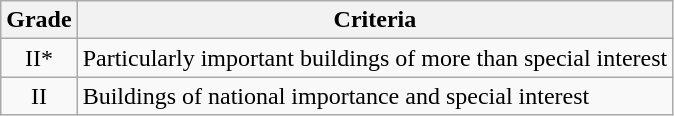<table class="wikitable">
<tr>
<th>Grade</th>
<th>Criteria</th>
</tr>
<tr>
<td align="center" >II*</td>
<td>Particularly important buildings of more than special interest</td>
</tr>
<tr>
<td align="center" >II</td>
<td>Buildings of national importance and special interest</td>
</tr>
</table>
